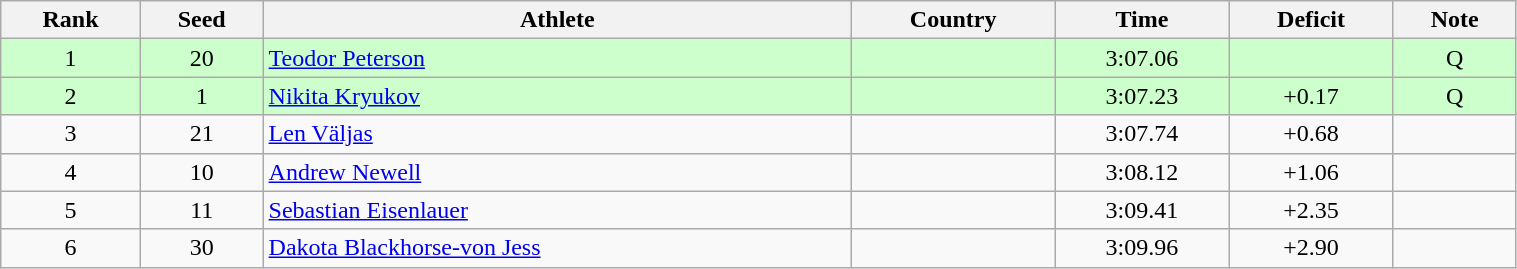<table class="wikitable sortable" style="text-align:center" width=80%>
<tr>
<th>Rank</th>
<th>Seed</th>
<th>Athlete</th>
<th>Country</th>
<th>Time</th>
<th>Deficit</th>
<th>Note</th>
</tr>
<tr bgcolor=ccffcc>
<td>1</td>
<td>20</td>
<td align=left><a href='#'>Teodor Peterson</a></td>
<td align=left></td>
<td>3:07.06</td>
<td></td>
<td>Q</td>
</tr>
<tr bgcolor=ccffcc>
<td>2</td>
<td>1</td>
<td align=left><a href='#'>Nikita Kryukov</a></td>
<td align=left></td>
<td>3:07.23</td>
<td>+0.17</td>
<td>Q</td>
</tr>
<tr>
<td>3</td>
<td>21</td>
<td align=left><a href='#'>Len Väljas</a></td>
<td align=left></td>
<td>3:07.74</td>
<td>+0.68</td>
<td></td>
</tr>
<tr>
<td>4</td>
<td>10</td>
<td align=left><a href='#'>Andrew Newell</a></td>
<td align=left></td>
<td>3:08.12</td>
<td>+1.06</td>
<td></td>
</tr>
<tr>
<td>5</td>
<td>11</td>
<td align=left><a href='#'>Sebastian Eisenlauer</a></td>
<td align=left></td>
<td>3:09.41</td>
<td>+2.35</td>
<td></td>
</tr>
<tr>
<td>6</td>
<td>30</td>
<td align=left><a href='#'>Dakota Blackhorse-von Jess</a></td>
<td align=left></td>
<td>3:09.96</td>
<td>+2.90</td>
<td></td>
</tr>
</table>
